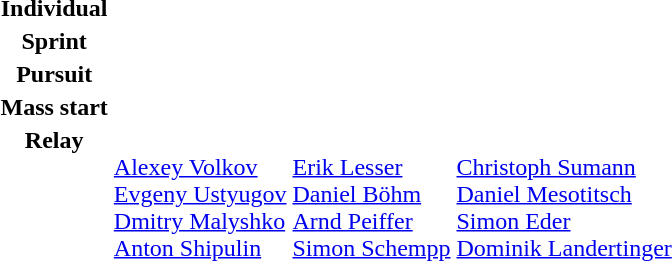<table>
<tr>
<th scope="row">Individual<br></th>
<td></td>
<td></td>
<td></td>
</tr>
<tr valign="top">
<th scope="row">Sprint<br></th>
<td></td>
<td></td>
<td></td>
</tr>
<tr valign="top">
<th scope="row">Pursuit<br></th>
<td></td>
<td></td>
<td></td>
</tr>
<tr valign="top">
<th scope="row">Mass start<br></th>
<td></td>
<td></td>
<td></td>
</tr>
<tr valign="top">
<th scope="row">Relay<br></th>
<td><br><a href='#'>Alexey Volkov</a><br><a href='#'>Evgeny Ustyugov</a><br><a href='#'>Dmitry Malyshko</a><br><a href='#'>Anton Shipulin</a></td>
<td><br><a href='#'>Erik Lesser</a><br><a href='#'>Daniel Böhm</a><br><a href='#'>Arnd Peiffer</a><br><a href='#'>Simon Schempp</a></td>
<td><br><a href='#'>Christoph Sumann</a><br><a href='#'>Daniel Mesotitsch</a><br><a href='#'>Simon Eder</a><br><a href='#'>Dominik Landertinger</a></td>
</tr>
</table>
